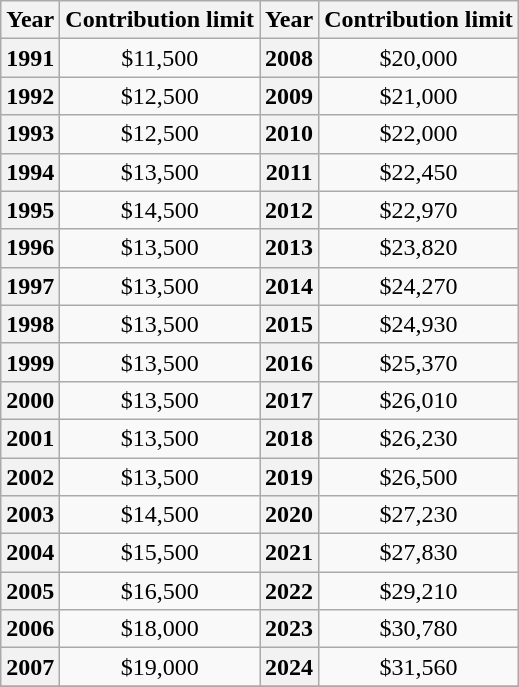<table class="wikitable">
<tr>
<th>Year</th>
<th>Contribution limit</th>
<th>Year</th>
<th>Contribution limit</th>
</tr>
<tr>
<th>1991</th>
<td align="center">$11,500</td>
<th>2008</th>
<td align="center">$20,000</td>
</tr>
<tr>
<th>1992</th>
<td align="center">$12,500</td>
<th>2009</th>
<td align="center">$21,000</td>
</tr>
<tr>
<th>1993</th>
<td align="center">$12,500</td>
<th>2010</th>
<td align="center">$22,000</td>
</tr>
<tr>
<th>1994</th>
<td align="center">$13,500</td>
<th>2011</th>
<td align="center">$22,450</td>
</tr>
<tr>
<th>1995</th>
<td align="center">$14,500</td>
<th>2012</th>
<td align="center">$22,970</td>
</tr>
<tr>
<th>1996</th>
<td align="center">$13,500</td>
<th>2013</th>
<td align="center">$23,820</td>
</tr>
<tr>
<th>1997</th>
<td align="center">$13,500</td>
<th>2014</th>
<td align="center">$24,270</td>
</tr>
<tr>
<th>1998</th>
<td align="center">$13,500</td>
<th>2015</th>
<td align="center">$24,930</td>
</tr>
<tr>
<th>1999</th>
<td align="center">$13,500</td>
<th>2016</th>
<td align="center">$25,370</td>
</tr>
<tr>
<th>2000</th>
<td align="center">$13,500</td>
<th>2017</th>
<td align="center">$26,010</td>
</tr>
<tr>
<th>2001</th>
<td align="center">$13,500</td>
<th>2018</th>
<td align="center">$26,230</td>
</tr>
<tr>
<th>2002</th>
<td align="center">$13,500</td>
<th>2019</th>
<td align="center">$26,500</td>
</tr>
<tr>
<th>2003</th>
<td align="center">$14,500</td>
<th>2020</th>
<td align="center">$27,230</td>
</tr>
<tr>
<th>2004</th>
<td align="center">$15,500</td>
<th>2021</th>
<td align="center">$27,830</td>
</tr>
<tr>
<th>2005</th>
<td align="center">$16,500</td>
<th>2022</th>
<td align="center">$29,210</td>
</tr>
<tr>
<th>2006</th>
<td align="center">$18,000</td>
<th>2023</th>
<td align="center">$30,780</td>
</tr>
<tr>
<th>2007</th>
<td align="center">$19,000</td>
<th>2024</th>
<td align="center">$31,560</td>
</tr>
<tr>
</tr>
</table>
